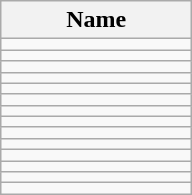<table class="wikitable sortable">
<tr>
<th style="width:120px">Name</th>
</tr>
<tr>
<td align="left"></td>
</tr>
<tr>
<td align="left"></td>
</tr>
<tr>
<td align="left"></td>
</tr>
<tr>
<td align="left"></td>
</tr>
<tr>
<td align="left"></td>
</tr>
<tr>
<td align="left"></td>
</tr>
<tr>
<td align="left"></td>
</tr>
<tr>
<td align="left"></td>
</tr>
<tr>
<td align="left"></td>
</tr>
<tr>
<td align="left"></td>
</tr>
<tr>
<td align="left"></td>
</tr>
<tr>
<td align="left"></td>
</tr>
<tr>
<td align="left"></td>
</tr>
<tr>
<td align="left"></td>
</tr>
</table>
